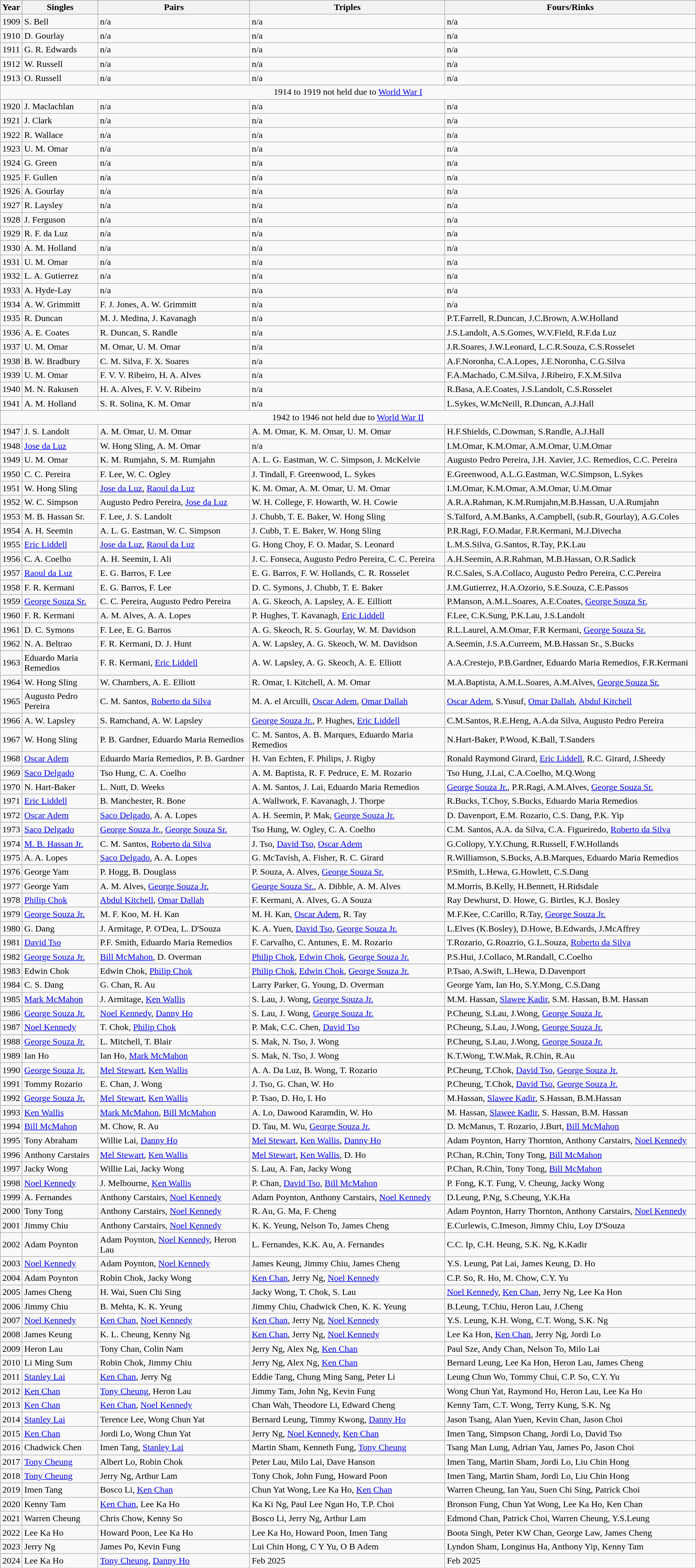<table class="wikitable">
<tr>
<th width="30">Year</th>
<th width="130">Singles</th>
<th width="270">Pairs</th>
<th width="350">Triples</th>
<th width="450">Fours/Rinks</th>
</tr>
<tr>
<td align=center>1909</td>
<td>S. Bell</td>
<td>n/a</td>
<td>n/a</td>
<td>n/a</td>
</tr>
<tr>
<td align=center>1910</td>
<td>D. Gourlay</td>
<td>n/a</td>
<td>n/a</td>
<td>n/a</td>
</tr>
<tr>
<td align=center>1911</td>
<td>G. R. Edwards</td>
<td>n/a</td>
<td>n/a</td>
<td>n/a</td>
</tr>
<tr>
<td align=center>1912</td>
<td>W. Russell</td>
<td>n/a</td>
<td>n/a</td>
<td>n/a</td>
</tr>
<tr>
<td align=center>1913</td>
<td>O. Russell</td>
<td>n/a</td>
<td>n/a</td>
<td>n/a</td>
</tr>
<tr align=center>
<td colspan=5>1914 to 1919 not held due to <a href='#'>World War I</a></td>
</tr>
<tr>
<td align=center>1920</td>
<td>J. Maclachlan</td>
<td>n/a</td>
<td>n/a</td>
<td>n/a</td>
</tr>
<tr>
<td align=center>1921</td>
<td>J. Clark</td>
<td>n/a</td>
<td>n/a</td>
<td>n/a</td>
</tr>
<tr>
<td align=center>1922</td>
<td>R. Wallace</td>
<td>n/a</td>
<td>n/a</td>
<td>n/a</td>
</tr>
<tr>
<td align=center>1923</td>
<td>U. M. Omar</td>
<td>n/a</td>
<td>n/a</td>
<td>n/a</td>
</tr>
<tr>
<td align=center>1924</td>
<td>G. Green</td>
<td>n/a</td>
<td>n/a</td>
<td>n/a</td>
</tr>
<tr>
<td align=center>1925</td>
<td>F. Gullen</td>
<td>n/a</td>
<td>n/a</td>
<td>n/a</td>
</tr>
<tr>
<td align=center>1926</td>
<td>A. Gourlay</td>
<td>n/a</td>
<td>n/a</td>
<td>n/a</td>
</tr>
<tr>
<td align=center>1927</td>
<td>R. Laysley</td>
<td>n/a</td>
<td>n/a</td>
<td>n/a</td>
</tr>
<tr>
<td align=center>1928</td>
<td>J. Ferguson</td>
<td>n/a</td>
<td>n/a</td>
<td>n/a</td>
</tr>
<tr>
<td align=center>1929</td>
<td>R. F. da Luz</td>
<td>n/a</td>
<td>n/a</td>
<td>n/a</td>
</tr>
<tr>
<td align=center>1930</td>
<td>A. M. Holland</td>
<td>n/a</td>
<td>n/a</td>
<td>n/a</td>
</tr>
<tr>
<td align=center>1931</td>
<td>U. M. Omar</td>
<td>n/a</td>
<td>n/a</td>
<td>n/a</td>
</tr>
<tr>
<td align=center>1932</td>
<td>L. A. Gutierrez</td>
<td>n/a</td>
<td>n/a</td>
<td>n/a</td>
</tr>
<tr>
<td align=center>1933</td>
<td>A. Hyde-Lay</td>
<td>n/a</td>
<td>n/a</td>
<td>n/a</td>
</tr>
<tr>
<td align=center>1934</td>
<td>A. W. Grimmitt</td>
<td>F. J. Jones, A. W. Grimmitt</td>
<td>n/a</td>
<td>n/a</td>
</tr>
<tr>
<td align=center>1935</td>
<td>R. Duncan</td>
<td>M. J. Medina, J. Kavanagh</td>
<td>n/a</td>
<td>P.T.Farrell, R.Duncan, J.C.Brown, A.W.Holland</td>
</tr>
<tr>
<td align=center>1936</td>
<td>A. E. Coates</td>
<td>R. Duncan, S. Randle</td>
<td>n/a</td>
<td>J.S.Landolt, A.S.Gomes, W.V.Field, R.F.da Luz</td>
</tr>
<tr>
<td align=center>1937</td>
<td>U. M. Omar</td>
<td>M. Omar, U. M. Omar</td>
<td>n/a</td>
<td>J.R.Soares, J.W.Leonard, L.C.R.Souza, C.S.Rosselet</td>
</tr>
<tr>
<td align=center>1938</td>
<td>B. W. Bradbury</td>
<td>C. M. Silva, F. X. Soares</td>
<td>n/a</td>
<td>A.F.Noronha, C.A.Lopes, J.E.Noronha, C.G.Silva</td>
</tr>
<tr>
<td align=center>1939</td>
<td>U. M. Omar</td>
<td>F. V. V. Ribeiro, H. A. Alves</td>
<td>n/a</td>
<td>F.A.Machado, C.M.Silva, J.Ribeiro, F.X.M.Silva</td>
</tr>
<tr>
<td align=center>1940</td>
<td>M. N. Rakusen</td>
<td>H. A. Alves, F. V. V. Ribeiro</td>
<td>n/a</td>
<td>R.Basa, A.E.Coates, J.S.Landolt, C.S.Rosselet</td>
</tr>
<tr>
<td align=center>1941</td>
<td>A. M. Holland</td>
<td>S. R. Solina, K. M. Omar</td>
<td>n/a</td>
<td>L.Sykes, W.McNeill, R.Duncan, A.J.Hall</td>
</tr>
<tr align=center>
<td colspan=5>1942 to 1946 not held due to <a href='#'>World War II</a></td>
</tr>
<tr>
<td align=center>1947</td>
<td>J. S. Landolt</td>
<td>A. M. Omar, U. M. Omar</td>
<td>A. M. Omar, K. M. Omar, U. M. Omar</td>
<td>H.F.Shields, C.Dowman, S.Randle, A.J.Hall</td>
</tr>
<tr>
<td align=center>1948</td>
<td><a href='#'>Jose da Luz</a></td>
<td>W. Hong Sling, A. M. Omar</td>
<td>n/a</td>
<td>I.M.Omar, K.M.Omar, A.M.Omar, U.M.Omar</td>
</tr>
<tr>
<td align=center>1949</td>
<td>U. M. Omar</td>
<td>K. M. Rumjahn, S. M. Rumjahn</td>
<td>A. L. G. Eastman, W. C. Simpson, J. McKelvie</td>
<td>Augusto Pedro Pereira, J.H. Xavier, J.C. Remedios, C.C. Pereira</td>
</tr>
<tr>
<td align=center>1950</td>
<td>C. C. Pereira</td>
<td>F. Lee, W. C. Ogley</td>
<td>J. Tindall, F. Greenwood, L. Sykes</td>
<td>E.Greenwood, A.L.G.Eastman, W.C.Simpson, L.Sykes</td>
</tr>
<tr>
<td align=center>1951</td>
<td>W. Hong Sling</td>
<td><a href='#'>Jose da Luz</a>, <a href='#'>Raoul da Luz</a></td>
<td>K. M. Omar, A. M. Omar, U. M. Omar</td>
<td>I.M.Omar, K.M.Omar, A.M.Omar, U.M.Omar</td>
</tr>
<tr>
<td align=center>1952</td>
<td>W. C. Simpson</td>
<td>Augusto Pedro Pereira, <a href='#'>Jose da Luz</a></td>
<td>W. H. College, F. Howarth, W. H. Cowie</td>
<td>A.R.A.Rahman, K.M.Rumjahn,M.B.Hassan, U.A.Rumjahn</td>
</tr>
<tr>
<td align=center>1953</td>
<td>M. B. Hassan Sr.</td>
<td>F. Lee, J. S. Landolt</td>
<td>J. Chubb, T. E. Baker, W. Hong Sling</td>
<td>S.Talford, A.M.Banks, A.Campbell, (sub.R, Gourlay), A.G.Coles</td>
</tr>
<tr>
<td align=center>1954</td>
<td>A. H. Seemin</td>
<td>A. L. G. Eastman, W. C. Simpson</td>
<td>J. Cubb, T. E. Baker, W. Hong Sling</td>
<td>P.R.Ragi, F.O.Madar, F.R.Kermani, M.J.Divecha</td>
</tr>
<tr>
<td align=center>1955</td>
<td><a href='#'>Eric Liddell</a></td>
<td><a href='#'>Jose da Luz</a>, <a href='#'>Raoul da Luz</a></td>
<td>G. Hong Choy, F. O. Madar, S. Leonard</td>
<td>L.M.S.Silva, G.Santos, R.Tay, P.K.Lau</td>
</tr>
<tr>
<td align=center>1956</td>
<td>C. A. Coelho</td>
<td>A. H. Seemin, I. Ali</td>
<td>J. C. Fonseca, Augusto Pedro Pereira, C. C. Pereira</td>
<td>A.H.Seemin, A.R.Rahman, M.B.Hassan, O.R.Sadick</td>
</tr>
<tr>
<td align=center>1957</td>
<td><a href='#'>Raoul da Luz</a></td>
<td>E. G. Barros, F. Lee</td>
<td>E. G. Barros, F. W. Hollands, C. R. Rosselet</td>
<td>R.C.Sales, S.A.Collaco, Augusto Pedro Pereira, C.C.Pereira</td>
</tr>
<tr>
<td align=center>1958</td>
<td>F. R. Kermani</td>
<td>E. G. Barros, F. Lee</td>
<td>D. C. Symons, J. Chubb, T. E. Baker</td>
<td>J.M.Gutierrez, H.A.Ozorio, S.E.Souza, C.E.Passos</td>
</tr>
<tr>
<td align=center>1959</td>
<td><a href='#'>George Souza Sr.</a></td>
<td>C. C. Pereira, Augusto Pedro Pereira</td>
<td>A. G. Skeoch, A. Lapsley, A. E. Eilliott</td>
<td>P.Manson, A.M.L.Soares, A.E.Coates, <a href='#'>George Souza Sr.</a></td>
</tr>
<tr>
<td align=center>1960</td>
<td>F. R. Kermani</td>
<td>A. M. Alves, A. A. Lopes</td>
<td>P. Hughes, T. Kavanagh, <a href='#'>Eric Liddell</a></td>
<td>F.Lee, C.K.Sung, P.K.Lau, J.S.Landolt</td>
</tr>
<tr>
<td align=center>1961</td>
<td>D. C. Symons</td>
<td>F. Lee, E. G. Barros</td>
<td>A. G. Skeoch, R. S. Gourlay, W. M. Davidson</td>
<td>R.L.Laurel, A.M.Omar, F.R Kermani, <a href='#'>George Souza Sr.</a></td>
</tr>
<tr>
<td align=center>1962</td>
<td>N. A. Beltrao</td>
<td>F. R. Kermani, D. J. Hunt</td>
<td>A. W. Lapsley, A. G. Skeoch, W. M. Davidson</td>
<td>A.Seemin, J.S.A.Curreem, M.B.Hassan Sr., S.Bucks</td>
</tr>
<tr>
<td align=center>1963</td>
<td>Eduardo Maria Remedios</td>
<td>F. R. Kermani, <a href='#'>Eric Liddell</a></td>
<td>A. W. Lapsley, A. G. Skeoch, A. E. Elliott</td>
<td>A.A.Crestejo, P.B.Gardner, Eduardo Maria Remedios, F.R.Kermani</td>
</tr>
<tr>
<td align=center>1964</td>
<td>W. Hong Sling</td>
<td>W. Chambers, A. E. Elliott</td>
<td>R. Omar, I. Kitchell, A. M. Omar</td>
<td>M.A.Baptista, A.M.L.Soares, A.M.Alves, <a href='#'>George Souza Sr.</a></td>
</tr>
<tr>
<td align=center>1965</td>
<td>Augusto Pedro Pereira</td>
<td>C. M. Santos, <a href='#'>Roberto da Silva</a></td>
<td>M. A. el Arculli, <a href='#'>Oscar Adem</a>, <a href='#'>Omar Dallah</a></td>
<td><a href='#'>Oscar Adem</a>, S.Yusuf, <a href='#'>Omar Dallah</a>, <a href='#'>Abdul Kitchell</a></td>
</tr>
<tr>
<td align=center>1966</td>
<td>A. W. Lapsley</td>
<td>S. Ramchand, A. W. Lapsley</td>
<td><a href='#'>George Souza Jr.</a>, P. Hughes, <a href='#'>Eric Liddell</a></td>
<td>C.M.Santos, R.E.Heng, A.A.da Silva, Augusto Pedro Pereira</td>
</tr>
<tr>
<td align=center>1967</td>
<td>W. Hong Sling</td>
<td>P. B. Gardner, Eduardo Maria Remedios</td>
<td>C. M. Santos, A. B. Marques, Eduardo Maria Remedios</td>
<td>N.Hart-Baker, P.Wood, K.Ball, T.Sanders</td>
</tr>
<tr>
<td align=center>1968</td>
<td><a href='#'>Oscar Adem</a></td>
<td>Eduardo Maria Remedios, P. B. Gardner</td>
<td>H. Van Echten, F. Philips, J. Rigby</td>
<td>Ronald Raymond Girard, <a href='#'>Eric Liddell</a>, R.C. Girard, J.Sheedy</td>
</tr>
<tr>
<td align=center>1969</td>
<td><a href='#'>Saco Delgado</a></td>
<td>Tso Hung, C. A. Coelho</td>
<td>A. M. Baptista, R. F. Pedruce, E. M. Rozario</td>
<td>Tso Hung, J.Lai, C.A.Coelho, M.Q.Wong</td>
</tr>
<tr>
<td align=center>1970</td>
<td>N. Hart-Baker</td>
<td>L. Nutt, D. Weeks</td>
<td>A. M. Santos, J. Lai, Eduardo Maria Remedios</td>
<td><a href='#'>George Souza Jr.</a>, P.R.Ragi, A.M.Alves, <a href='#'>George Souza Sr.</a></td>
</tr>
<tr>
<td align=center>1971</td>
<td><a href='#'>Eric Liddell</a></td>
<td>B. Manchester, R. Bone</td>
<td>A. Wallwork, F. Kavanagh, J. Thorpe</td>
<td>R.Bucks, T.Choy, S.Bucks, Eduardo Maria Remedios</td>
</tr>
<tr>
<td align=center>1972</td>
<td><a href='#'>Oscar Adem</a></td>
<td><a href='#'>Saco Delgado</a>, A. A. Lopes</td>
<td>A. H. Seemin, P. Mak, <a href='#'>George Souza Jr.</a></td>
<td>D. Davenport, E.M. Rozario, C.S. Dang, P.K. Yip</td>
</tr>
<tr>
<td align=center>1973</td>
<td><a href='#'>Saco Delgado</a></td>
<td><a href='#'>George Souza Jr.</a>, <a href='#'>George Souza Sr.</a></td>
<td>Tso Hung, W. Ogley, C. A. Coelho</td>
<td>C.M. Santos, A.A. da Silva, C.A. Figueiredo, <a href='#'>Roberto da Silva</a></td>
</tr>
<tr>
<td align=center>1974</td>
<td><a href='#'>M. B. Hassan Jr.</a></td>
<td>C. M. Santos, <a href='#'>Roberto da Silva</a></td>
<td>J. Tso, <a href='#'>David Tso</a>, <a href='#'>Oscar Adem</a></td>
<td>G.Collopy, Y.Y.Chung, R.Russell, F.W.Hollands</td>
</tr>
<tr>
<td align=center>1975</td>
<td>A. A. Lopes</td>
<td><a href='#'>Saco Delgado</a>, A. A. Lopes</td>
<td>G. McTavish, A. Fisher, R. C. Girard</td>
<td>R.Williamson, S.Bucks, A.B.Marques, Eduardo Maria Remedios</td>
</tr>
<tr>
<td align=center>1976</td>
<td>George Yam</td>
<td>P. Hogg, B. Douglass</td>
<td>P. Souza, A. Alves, <a href='#'>George Souza Sr.</a></td>
<td>P.Smith, L.Hewa, G.Howlett, C.S.Dang</td>
</tr>
<tr>
<td align=center>1977</td>
<td>George Yam</td>
<td>A. M. Alves, <a href='#'>George Souza Jr.</a></td>
<td><a href='#'>George Souza Sr.</a>, A. Dibble, A. M. Alves</td>
<td>M.Morris, B.Kelly, H.Bennett, H.Ridsdale</td>
</tr>
<tr>
<td align=center>1978</td>
<td><a href='#'>Philip Chok</a></td>
<td><a href='#'>Abdul Kitchell</a>, <a href='#'>Omar Dallah</a></td>
<td>F. Kermani, A. Alves, G. A Souza</td>
<td>Ray Dewhurst, D. Howe, G. Birtles, K.J. Bosley</td>
</tr>
<tr>
<td align=center>1979</td>
<td><a href='#'>George Souza Jr.</a></td>
<td>M. F. Koo, M. H. Kan</td>
<td>M. H. Kan, <a href='#'>Oscar Adem</a>, R. Tay</td>
<td>M.F.Kee, C.Carillo, R.Tay, <a href='#'>George Souza Jr.</a></td>
</tr>
<tr>
<td align=center>1980</td>
<td>G. Dang</td>
<td>J. Armitage, P. O'Dea, L. D'Souza</td>
<td>K. A. Yuen, <a href='#'>David Tso</a>, <a href='#'>George Souza Jr.</a></td>
<td>L.Elves (K.Bosley), D.Howe, B.Edwards, J.McAffrey</td>
</tr>
<tr>
<td align=center>1981</td>
<td><a href='#'>David Tso</a></td>
<td>P.F. Smith, Eduardo Maria Remedios</td>
<td>F. Carvalho, C. Antunes, E. M. Rozario</td>
<td>T.Rozario, G.Roazrio, G.L.Souza, <a href='#'>Roberto da Silva</a></td>
</tr>
<tr>
<td align=center>1982</td>
<td><a href='#'>George Souza Jr.</a></td>
<td><a href='#'>Bill McMahon</a>, D. Overman</td>
<td><a href='#'>Philip Chok</a>, <a href='#'>Edwin Chok</a>, <a href='#'>George Souza Jr.</a></td>
<td>P.S.Hui, J.Collaco, M.Randall, C.Coelho</td>
</tr>
<tr>
<td align=center>1983</td>
<td>Edwin Chok</td>
<td>Edwin Chok, <a href='#'>Philip Chok</a></td>
<td><a href='#'>Philip Chok</a>, <a href='#'>Edwin Chok</a>, <a href='#'>George Souza Jr.</a></td>
<td>P.Tsao, A.Swift, L.Hewa, D.Davenport</td>
</tr>
<tr>
<td align=center>1984</td>
<td>C. S. Dang</td>
<td>G. Chan, R. Au</td>
<td>Larry Parker, G. Young, D. Overman</td>
<td>George Yam, Ian Ho, S.Y.Mong, C.S.Dang</td>
</tr>
<tr>
<td align=center>1985</td>
<td><a href='#'>Mark McMahon</a></td>
<td>J. Armitage, <a href='#'>Ken Wallis</a></td>
<td>S. Lau, J. Wong, <a href='#'>George Souza Jr.</a></td>
<td>M.M. Hassan, <a href='#'>Slawee Kadir</a>, S.M. Hassan, B.M. Hassan</td>
</tr>
<tr>
<td align=center>1986</td>
<td><a href='#'>George Souza Jr.</a></td>
<td><a href='#'>Noel Kennedy</a>, <a href='#'>Danny Ho</a></td>
<td>S. Lau, J. Wong, <a href='#'>George Souza Jr.</a></td>
<td>P.Cheung, S.Lau, J.Wong, <a href='#'>George Souza Jr.</a></td>
</tr>
<tr>
<td align=center>1987</td>
<td><a href='#'>Noel Kennedy</a></td>
<td>T. Chok, <a href='#'>Philip Chok</a></td>
<td>P. Mak, C.C. Chen, <a href='#'>David Tso</a></td>
<td>P.Cheung, S.Lau, J.Wong, <a href='#'>George Souza Jr.</a></td>
</tr>
<tr>
<td align=center>1988</td>
<td><a href='#'>George Souza Jr.</a></td>
<td>L. Mitchell, T. Blair</td>
<td>S. Mak, N. Tso, J. Wong</td>
<td>P.Cheung, S.Lau, J.Wong, <a href='#'>George Souza Jr.</a></td>
</tr>
<tr>
<td align=center>1989</td>
<td>Ian Ho</td>
<td>Ian Ho, <a href='#'>Mark McMahon</a></td>
<td>S. Mak, N. Tso, J. Wong</td>
<td>K.T.Wong, T.W.Mak, R.Chin, R.Au</td>
</tr>
<tr>
<td align=center>1990</td>
<td><a href='#'>George Souza Jr.</a></td>
<td><a href='#'>Mel Stewart</a>, <a href='#'>Ken Wallis</a></td>
<td>A. A. Da Luz, B. Wong, T. Rozario</td>
<td>P.Cheung, T.Chok, <a href='#'>David Tso</a>, <a href='#'>George Souza Jr.</a></td>
</tr>
<tr>
<td align=center>1991</td>
<td>Tommy Rozario</td>
<td>E. Chan, J. Wong</td>
<td>J. Tso, G. Chan, W. Ho</td>
<td>P.Cheung, T.Chok, <a href='#'>David Tso</a>, <a href='#'>George Souza Jr.</a></td>
</tr>
<tr>
<td align=center>1992</td>
<td><a href='#'>George Souza Jr.</a></td>
<td><a href='#'>Mel Stewart</a>, <a href='#'>Ken Wallis</a></td>
<td>P. Tsao, D. Ho, I. Ho</td>
<td>M.Hassan, <a href='#'>Slawee Kadir</a>, S.Hassan, B.M.Hassan</td>
</tr>
<tr>
<td align=center>1993</td>
<td><a href='#'>Ken Wallis</a></td>
<td><a href='#'>Mark McMahon</a>, <a href='#'>Bill McMahon</a></td>
<td>A. Lo, Dawood Karamdin, W. Ho</td>
<td>M. Hassan, <a href='#'>Slawee Kadir</a>, S. Hassan, B.M. Hassan</td>
</tr>
<tr>
<td align=center>1994</td>
<td><a href='#'>Bill McMahon</a></td>
<td>M. Chow, R. Au</td>
<td>D. Tau, M. Wu, <a href='#'>George Souza Jr.</a></td>
<td>D. McManus, T. Rozario, J.Burt, <a href='#'>Bill McMahon</a></td>
</tr>
<tr>
<td align=center>1995</td>
<td>Tony Abraham</td>
<td>Willie Lai, <a href='#'>Danny Ho</a></td>
<td><a href='#'>Mel Stewart</a>, <a href='#'>Ken Wallis</a>, <a href='#'>Danny Ho</a></td>
<td>Adam Poynton, Harry Thornton, Anthony Carstairs, <a href='#'>Noel Kennedy</a></td>
</tr>
<tr>
<td align=center>1996</td>
<td>Anthony Carstairs</td>
<td><a href='#'>Mel Stewart</a>, <a href='#'>Ken Wallis</a></td>
<td><a href='#'>Mel Stewart</a>, <a href='#'>Ken Wallis</a>, D. Ho</td>
<td>P.Chan, R.Chin, Tony Tong, <a href='#'>Bill McMahon</a></td>
</tr>
<tr>
<td align=center>1997</td>
<td>Jacky Wong</td>
<td>Willie Lai, Jacky Wong</td>
<td>S. Lau, A. Fan, Jacky Wong</td>
<td>P.Chan, R.Chin, Tony Tong, <a href='#'>Bill McMahon</a></td>
</tr>
<tr>
<td align=center>1998</td>
<td><a href='#'>Noel Kennedy</a></td>
<td>J. Melbourne, <a href='#'>Ken Wallis</a></td>
<td>P. Chan, <a href='#'>David Tso</a>, <a href='#'>Bill McMahon</a></td>
<td>P. Fong, K.T. Fung, V. Cheung, Jacky Wong</td>
</tr>
<tr>
<td align=center>1999</td>
<td>A. Fernandes</td>
<td>Anthony Carstairs, <a href='#'>Noel Kennedy</a></td>
<td>Adam Poynton, Anthony Carstairs, <a href='#'>Noel Kennedy</a></td>
<td>D.Leung, P.Ng, S.Cheung, Y.K.Ha</td>
</tr>
<tr>
<td align=center>2000</td>
<td>Tony Tong</td>
<td>Anthony Carstairs, <a href='#'>Noel Kennedy</a></td>
<td>R. Au, G. Ma, F. Cheng</td>
<td>Adam Poynton, Harry Thornton, Anthony Carstairs, <a href='#'>Noel Kennedy</a></td>
</tr>
<tr>
<td align=center>2001</td>
<td>Jimmy Chiu</td>
<td>Anthony Carstairs, <a href='#'>Noel Kennedy</a></td>
<td>K. K. Yeung, Nelson To, James Cheng</td>
<td>E.Curlewis, C.Imeson, Jimmy Chiu, Loy D'Souza</td>
</tr>
<tr>
<td align=center>2002</td>
<td>Adam Poynton</td>
<td>Adam Poynton, <a href='#'>Noel Kennedy</a>, Heron Lau</td>
<td>L. Fernandes, K.K. Au, A. Fernandes</td>
<td>C.C. Ip, C.H. Heung, S.K. Ng, K.Kadir</td>
</tr>
<tr>
<td align=center>2003</td>
<td><a href='#'>Noel Kennedy</a></td>
<td>Adam Poynton, <a href='#'>Noel Kennedy</a></td>
<td>James Keung, Jimmy Chiu, James Cheng</td>
<td>Y.S. Leung, Pat Lai, James Keung, D. Ho</td>
</tr>
<tr>
<td align=center>2004</td>
<td>Adam Poynton</td>
<td>Robin Chok, Jacky Wong</td>
<td><a href='#'>Ken Chan</a>, Jerry Ng, <a href='#'>Noel Kennedy</a></td>
<td>C.P. So, R. Ho, M. Chow, C.Y. Yu</td>
</tr>
<tr>
<td align=center>2005</td>
<td>James Cheng</td>
<td>H. Wai, Suen Chi Sing</td>
<td>Jacky Wong, T. Chok, S. Lau</td>
<td><a href='#'>Noel Kennedy</a>, <a href='#'>Ken Chan</a>, Jerry Ng, Lee Ka Hon</td>
</tr>
<tr>
<td align=center>2006</td>
<td>Jimmy Chiu</td>
<td>B. Mehta, K. K. Yeung</td>
<td>Jimmy Chiu, Chadwick Chen, K. K. Yeung</td>
<td>B.Leung, T.Chiu, Heron Lau, J.Cheng</td>
</tr>
<tr>
<td align=center>2007</td>
<td><a href='#'>Noel Kennedy</a></td>
<td><a href='#'>Ken Chan</a>, <a href='#'>Noel Kennedy</a></td>
<td><a href='#'>Ken Chan</a>, Jerry Ng, <a href='#'>Noel Kennedy</a></td>
<td>Y.S. Leung, K.H. Wong, C.T. Wong, S.K. Ng</td>
</tr>
<tr>
<td align=center>2008</td>
<td>James Keung</td>
<td>K. L. Cheung, Kenny Ng</td>
<td><a href='#'>Ken Chan</a>, Jerry Ng, <a href='#'>Noel Kennedy</a></td>
<td>Lee Ka Hon, <a href='#'>Ken Chan</a>, Jerry Ng, Jordi Lo</td>
</tr>
<tr>
<td align=center>2009</td>
<td>Heron Lau</td>
<td>Tony Chan, Colin Nam</td>
<td>Jerry Ng, Alex Ng, <a href='#'>Ken Chan</a></td>
<td>Paul Sze, Andy Chan, Nelson To, Milo Lai</td>
</tr>
<tr>
<td align=center>2010</td>
<td>Li Ming Sum</td>
<td>Robin Chok, Jimmy Chiu</td>
<td>Jerry Ng, Alex Ng, <a href='#'>Ken Chan</a></td>
<td>Bernard Leung, Lee Ka Hon, Heron Lau, James Cheng</td>
</tr>
<tr>
<td align=center>2011</td>
<td><a href='#'>Stanley Lai</a></td>
<td><a href='#'>Ken Chan</a>, Jerry Ng</td>
<td>Eddie Tang, Chung Ming Sang, Peter Li</td>
<td>Leung Chun Wo, Tommy Chui, C.P. So, C.Y. Yu</td>
</tr>
<tr>
<td align=center>2012</td>
<td><a href='#'>Ken Chan</a></td>
<td><a href='#'>Tony Cheung</a>, Heron Lau</td>
<td>Jimmy Tam, John Ng, Kevin Fung</td>
<td>Wong Chun Yat, Raymond Ho, Heron Lau, Lee Ka Ho</td>
</tr>
<tr>
<td align=center>2013</td>
<td><a href='#'>Ken Chan</a></td>
<td><a href='#'>Ken Chan</a>, <a href='#'>Noel Kennedy</a></td>
<td>Chan Wah, Theodore Li, Edward Cheng</td>
<td>Kenny Tam, C.T. Wong, Terry Kung, S.K. Ng</td>
</tr>
<tr>
<td align=center>2014</td>
<td><a href='#'>Stanley Lai</a></td>
<td>Terence Lee, Wong Chun Yat</td>
<td>Bernard Leung, Timmy Kwong, <a href='#'>Danny Ho</a></td>
<td>Jason Tsang, Alan Yuen, Kevin Chan, Jason Choi</td>
</tr>
<tr>
<td align=center>2015</td>
<td><a href='#'>Ken Chan</a></td>
<td>Jordi Lo, Wong Chun Yat</td>
<td>Jerry Ng, <a href='#'>Noel Kennedy</a>, <a href='#'>Ken Chan</a></td>
<td>Imen Tang, Simpson Chang, Jordi Lo, David Tso</td>
</tr>
<tr>
<td align=center>2016</td>
<td>Chadwick Chen</td>
<td>Imen Tang, <a href='#'>Stanley Lai</a></td>
<td>Martin Sham, Kenneth Fung, <a href='#'>Tony Cheung</a></td>
<td>Tsang Man Lung, Adrian Yau, James Po, Jason Choi</td>
</tr>
<tr>
<td align=center>2017</td>
<td><a href='#'>Tony Cheung</a></td>
<td>Albert Lo, Robin Chok</td>
<td>Peter Lau, Milo Lai, Dave Hanson</td>
<td>Imen Tang, Martin Sham, Jordi Lo, Liu Chin Hong</td>
</tr>
<tr>
<td align=center>2018</td>
<td><a href='#'>Tony Cheung</a></td>
<td>Jerry Ng, Arthur Lam</td>
<td>Tony Chok, John Fung, Howard Poon</td>
<td>Imen Tang, Martin Sham, Jordi Lo, Liu Chin Hong</td>
</tr>
<tr>
<td align=center>2019</td>
<td>Imen Tang</td>
<td>Bosco Li, <a href='#'>Ken Chan</a></td>
<td>Chun Yat Wong, Lee Ka Ho, <a href='#'>Ken Chan</a></td>
<td>Warren Cheung, Ian Yau, Suen Chi Sing, Patrick Choi</td>
</tr>
<tr>
<td align=center>2020</td>
<td>Kenny Tam</td>
<td><a href='#'>Ken Chan</a>, Lee Ka Ho</td>
<td>Ka Ki Ng, Paul Lee Ngan Ho, T.P. Choi</td>
<td>Bronson Fung, Chun Yat Wong, Lee Ka Ho, Ken Chan</td>
</tr>
<tr>
<td align=center>2021</td>
<td>Warren Cheung</td>
<td>Chris Chow, Kenny So</td>
<td>Bosco Li, Jerry Ng, Arthur Lam</td>
<td>Edmond Chan, Patrick Choi, Warren Cheung, Y.S.Leung</td>
</tr>
<tr>
<td align=center>2022</td>
<td>Lee Ka Ho</td>
<td>Howard Poon, Lee Ka Ho</td>
<td>Lee Ka Ho, Howard Poon, Imen Tang</td>
<td>Boota Singh, Peter KW Chan, George Law, James Cheng</td>
</tr>
<tr>
<td align=center>2023</td>
<td>Jerry Ng</td>
<td>James Po, Kevin Fung</td>
<td>Lui Chin Hong, C Y Yu, O B Adem</td>
<td>Lyndon Sham, Longinus Ha, Anthony Yip, Kenny Tam </td>
</tr>
<tr>
<td align=center>2024</td>
<td>Lee Ka Ho</td>
<td><a href='#'>Tony Cheung</a>, <a href='#'>Danny Ho</a></td>
<td>Feb 2025</td>
<td>Feb 2025</td>
</tr>
</table>
